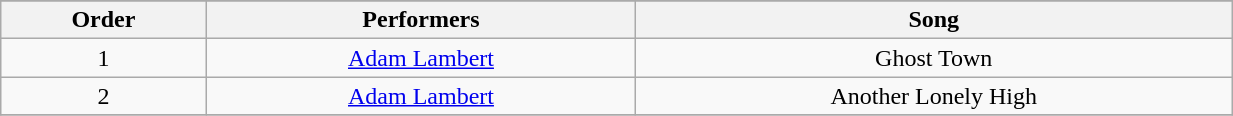<table class="wikitable" style="text-align:center; width:65%;">
<tr>
</tr>
<tr>
<th>Order</th>
<th>Performers</th>
<th>Song</th>
</tr>
<tr>
<td>1</td>
<td><a href='#'>Adam Lambert</a></td>
<td>Ghost Town</td>
</tr>
<tr>
<td>2</td>
<td><a href='#'>Adam Lambert</a></td>
<td>Another Lonely High</td>
</tr>
<tr>
</tr>
</table>
